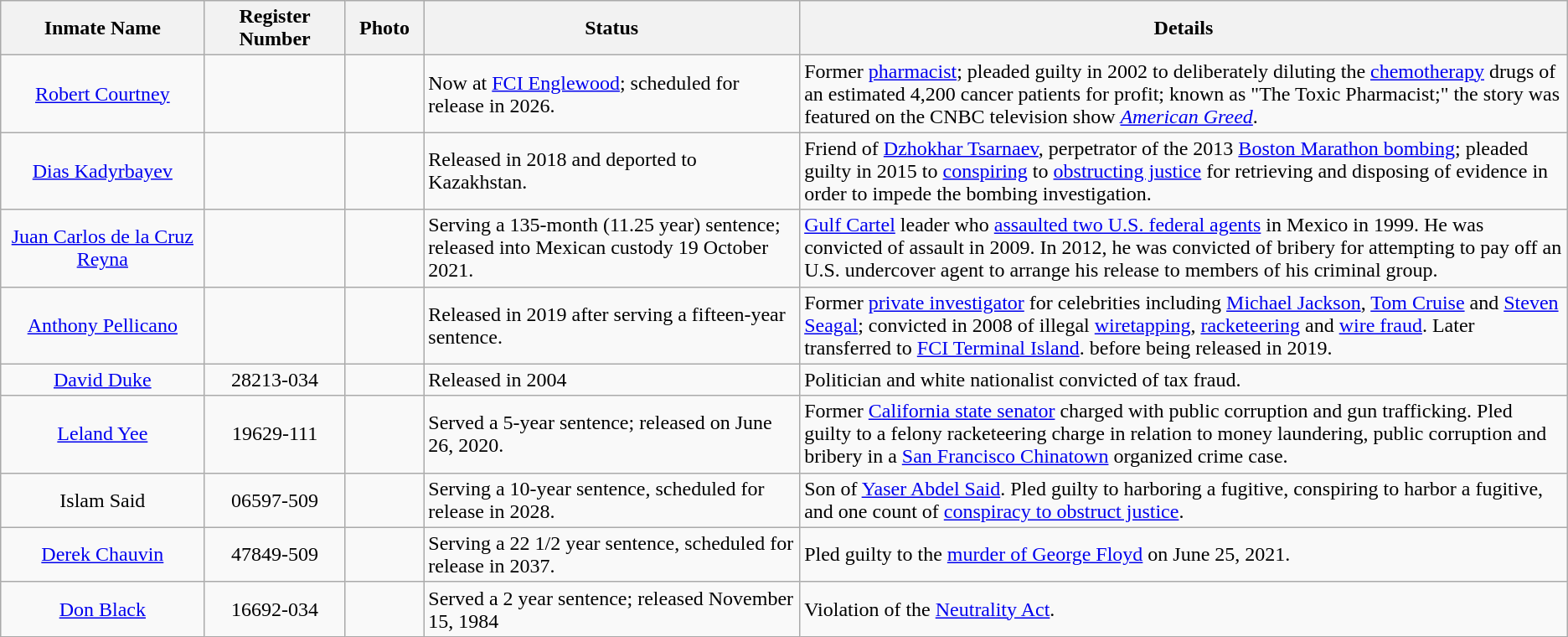<table class="wikitable sortable">
<tr>
<th width=13%>Inmate Name</th>
<th width=9%>Register Number</th>
<th width=5%>Photo</th>
<th width=24%>Status</th>
<th width=54%>Details</th>
</tr>
<tr>
<td style="text-align:center;"><a href='#'>Robert Courtney</a></td>
<td style="text-align:center;"></td>
<td></td>
<td>Now at <a href='#'>FCI Englewood</a>; scheduled for release in 2026.</td>
<td>Former <a href='#'>pharmacist</a>; pleaded guilty in 2002 to deliberately diluting the <a href='#'>chemotherapy</a> drugs of an estimated 4,200 cancer patients for profit; known as "The Toxic Pharmacist;" the story was featured on the CNBC television show <em><a href='#'>American Greed</a></em>.</td>
</tr>
<tr>
<td align="center"><a href='#'>Dias Kadyrbayev</a></td>
<td align="center"></td>
<td align="center"></td>
<td>Released in 2018 and deported to Kazakhstan.</td>
<td>Friend of <a href='#'>Dzhokhar Tsarnaev</a>, perpetrator of the 2013 <a href='#'>Boston Marathon bombing</a>; pleaded guilty in 2015 to <a href='#'>conspiring</a> to <a href='#'>obstructing justice</a> for retrieving and disposing of evidence in order to impede the bombing investigation.</td>
</tr>
<tr>
<td align="center"><a href='#'>Juan Carlos de la Cruz Reyna</a></td>
<td align="center"></td>
<td align="center"></td>
<td>Serving a 135-month (11.25 year) sentence; released into Mexican custody 19 October 2021.</td>
<td><a href='#'>Gulf Cartel</a> leader who <a href='#'>assaulted two U.S. federal agents</a> in Mexico in 1999. He was convicted of assault in 2009. In 2012, he was convicted of bribery for attempting to pay off an U.S. undercover agent to arrange his release to members of his criminal group.</td>
</tr>
<tr>
<td align="center"><a href='#'>Anthony Pellicano</a></td>
<td align="center"></td>
<td align="center"></td>
<td>Released in 2019 after serving a fifteen-year sentence.</td>
<td>Former <a href='#'>private investigator</a> for celebrities including <a href='#'>Michael Jackson</a>, <a href='#'>Tom Cruise</a> and <a href='#'>Steven Seagal</a>; convicted in 2008 of illegal <a href='#'>wiretapping</a>, <a href='#'>racketeering</a> and <a href='#'>wire fraud</a>. Later transferred to <a href='#'>FCI Terminal Island</a>. before being released in 2019.</td>
</tr>
<tr>
<td align="center"><a href='#'>David Duke</a></td>
<td align="center">28213-034</td>
<td></td>
<td>Released in 2004</td>
<td>Politician and white nationalist convicted of tax fraud.</td>
</tr>
<tr>
<td align="center"><a href='#'>Leland Yee</a></td>
<td align="center">19629-111</td>
<td align="center"></td>
<td>Served a 5-year sentence; released on June 26, 2020.</td>
<td>Former <a href='#'>California state senator</a> charged with public corruption and gun trafficking. Pled guilty to a felony racketeering charge in relation to money laundering, public corruption and bribery in a <a href='#'>San Francisco Chinatown</a> organized crime case.</td>
</tr>
<tr>
<td align="center">Islam Said</td>
<td align="center">06597-509</td>
<td align="center"></td>
<td>Serving a 10-year sentence, scheduled for release in 2028.</td>
<td>Son of <a href='#'>Yaser Abdel Said</a>. Pled guilty to harboring a fugitive, conspiring to harbor a fugitive, and one count of <a href='#'>conspiracy to obstruct justice</a>.</td>
</tr>
<tr>
<td align="center"><a href='#'>Derek Chauvin</a></td>
<td align="center">47849-509</td>
<td align="center"></td>
<td>Serving a 22 1/2 year sentence, scheduled for release in 2037.</td>
<td>Pled guilty to the <a href='#'>murder of George Floyd</a> on June 25, 2021.</td>
</tr>
<tr>
<td align="center"><a href='#'>Don Black</a></td>
<td align="center">16692-034</td>
<td align="center"></td>
<td>Served a 2 year sentence; released November 15, 1984</td>
<td>Violation of the <a href='#'>Neutrality Act</a>.</td>
</tr>
</table>
